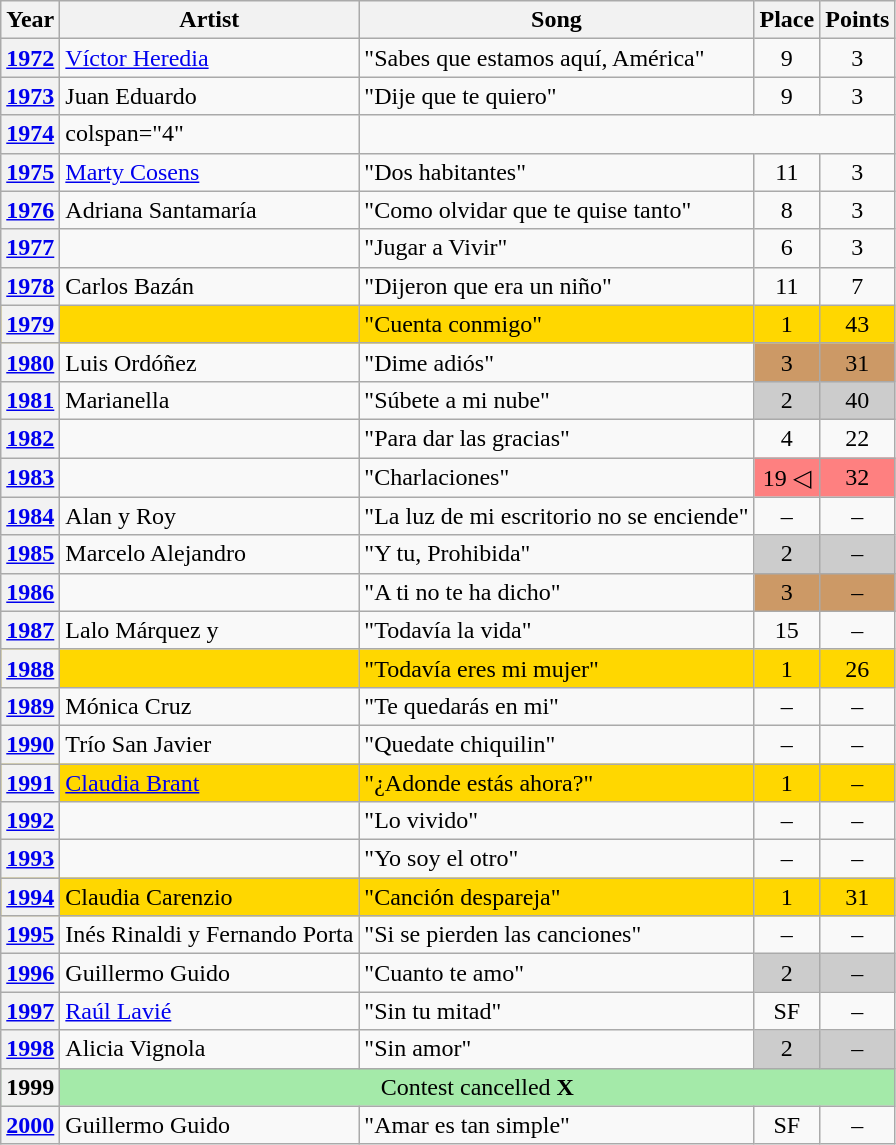<table class="wikitable sortable plainrowheaders">
<tr>
<th scope="col">Year</th>
<th scope="col">Artist</th>
<th scope="col">Song</th>
<th scope="col" data-sort-type="number">Place</th>
<th scope="col" data-sort-type="number">Points</th>
</tr>
<tr>
<th scope="row" style="text-align:center;"><a href='#'>1972</a></th>
<td><a href='#'>Víctor Heredia</a></td>
<td>"Sabes que estamos aquí, América"</td>
<td style="text-align:center;">9</td>
<td style="text-align:center;">3</td>
</tr>
<tr>
<th scope="row" style="text-align:center;"><a href='#'>1973</a></th>
<td>Juan Eduardo</td>
<td>"Dije que te quiero"</td>
<td style="text-align:center;">9</td>
<td style="text-align:center;">3</td>
</tr>
<tr>
<th scope="row" style="text-align:center;"><a href='#'>1974</a></th>
<td>colspan="4" </td>
</tr>
<tr>
<th scope="row" style="text-align:center;"><a href='#'>1975</a></th>
<td><a href='#'>Marty Cosens</a></td>
<td>"Dos habitantes"</td>
<td style="text-align:center;">11</td>
<td style="text-align:center;">3</td>
</tr>
<tr>
<th scope="row" style="text-align:center;"><a href='#'>1976</a></th>
<td>Adriana Santamaría</td>
<td>"Como olvidar que te quise tanto"</td>
<td style="text-align:center;">8</td>
<td style="text-align:center;">3</td>
</tr>
<tr>
<th scope="row" style="text-align:center;"><a href='#'>1977</a></th>
<td></td>
<td>"Jugar a Vivir"</td>
<td style="text-align:center;">6</td>
<td style="text-align:center;">3</td>
</tr>
<tr>
<th scope="row" style="text-align:center;"><a href='#'>1978</a></th>
<td>Carlos Bazán</td>
<td>"Dijeron que era un niño"</td>
<td style="text-align:center;">11</td>
<td style="text-align:center;">7</td>
</tr>
<tr bgcolor="#FFD700">
<th scope="row" style="text-align:center;"><a href='#'>1979</a></th>
<td></td>
<td>"Cuenta conmigo"</td>
<td style="text-align:center;">1</td>
<td style="text-align:center;">43</td>
</tr>
<tr>
<th scope="row" style="text-align:center;"><a href='#'>1980</a></th>
<td>Luis Ordóñez</td>
<td>"Dime adiós"</td>
<td style="text-align:center; background-color:#C96;">3</td>
<td style="text-align:center; background-color:#C96;">31</td>
</tr>
<tr>
<th scope="row" style="text-align:center;"><a href='#'>1981</a></th>
<td>Marianella</td>
<td>"Súbete a mi nube"</td>
<td style="text-align:center; background-color:#CCC;">2</td>
<td style="text-align:center; background-color:#CCC;">40</td>
</tr>
<tr>
<th scope="row" style="text-align:center;"><a href='#'>1982</a></th>
<td></td>
<td>"Para dar las gracias"</td>
<td style="text-align:center;">4</td>
<td style="text-align:center;">22</td>
</tr>
<tr>
<th scope="row" style="text-align:center;"><a href='#'>1983</a></th>
<td></td>
<td>"Charlaciones"</td>
<td style="text-align:center; background-color:#FE8080;">19 ◁</td>
<td style="text-align:center; background-color:#FE8080;">32</td>
</tr>
<tr>
<th scope="row" style="text-align:center;"><a href='#'>1984</a></th>
<td>Alan y Roy</td>
<td>"La luz de mi escritorio no se enciende"</td>
<td style="text-align:center;">–</td>
<td style="text-align:center;">–</td>
</tr>
<tr>
<th scope="row" style="text-align:center;"><a href='#'>1985</a></th>
<td>Marcelo Alejandro</td>
<td>"Y tu, Prohibida"</td>
<td style="text-align:center; background-color:#CCC;">2</td>
<td style="text-align:center; background-color:#CCC;">–</td>
</tr>
<tr>
<th scope="row" style="text-align:center;"><a href='#'>1986</a></th>
<td></td>
<td>"A ti no te ha dicho"</td>
<td style="text-align:center; background-color:#C96;">3</td>
<td style="text-align:center; background-color:#C96;">–</td>
</tr>
<tr>
<th scope="row" style="text-align:center;"><a href='#'>1987</a></th>
<td>Lalo Márquez y </td>
<td>"Todavía la vida"</td>
<td style="text-align:center;">15</td>
<td style="text-align:center;">–</td>
</tr>
<tr bgcolor="#FFD700">
<th scope="row" style="text-align:center;"><a href='#'>1988</a></th>
<td></td>
<td>"Todavía eres mi mujer"</td>
<td style="text-align:center;">1</td>
<td style="text-align:center;">26</td>
</tr>
<tr>
<th scope="row" style="text-align:center;"><a href='#'>1989</a></th>
<td>Mónica Cruz</td>
<td>"Te quedarás en mi"</td>
<td style="text-align:center;">–</td>
<td style="text-align:center;">–</td>
</tr>
<tr>
<th scope="row" style="text-align:center;"><a href='#'>1990</a></th>
<td>Trío San Javier</td>
<td>"Quedate chiquilin"</td>
<td style="text-align:center;">–</td>
<td style="text-align:center;">–</td>
</tr>
<tr bgcolor="#FFD700">
<th scope="row" style="text-align:center;"><a href='#'>1991</a></th>
<td><a href='#'>Claudia Brant</a></td>
<td>"¿Adonde estás ahora?"</td>
<td style="text-align:center;">1</td>
<td style="text-align:center;">–</td>
</tr>
<tr>
<th scope="row" style="text-align:center;"><a href='#'>1992</a></th>
<td></td>
<td>"Lo vivido"</td>
<td style="text-align:center;">–</td>
<td style="text-align:center;">–</td>
</tr>
<tr>
<th scope="row" style="text-align:center;"><a href='#'>1993</a></th>
<td></td>
<td>"Yo soy el otro"</td>
<td style="text-align:center;">–</td>
<td style="text-align:center;">–</td>
</tr>
<tr bgcolor="#FFD700">
<th scope="row" style="text-align:center;"><a href='#'>1994</a></th>
<td>Claudia Carenzio</td>
<td>"Canción despareja"</td>
<td style="text-align:center;">1</td>
<td style="text-align:center;">31</td>
</tr>
<tr>
<th scope="row" style="text-align:center;"><a href='#'>1995</a></th>
<td>Inés Rinaldi y Fernando Porta</td>
<td>"Si se pierden las canciones"</td>
<td style="text-align:center;">–</td>
<td style="text-align:center;">–</td>
</tr>
<tr>
<th scope="row" style="text-align:center;"><a href='#'>1996</a></th>
<td>Guillermo Guido</td>
<td>"Cuanto te amo"</td>
<td style="text-align:center; background-color:#CCC;">2</td>
<td style="text-align:center; background-color:#CCC;">–</td>
</tr>
<tr>
<th scope="row" style="text-align:center;"><a href='#'>1997</a></th>
<td><a href='#'>Raúl Lavié</a></td>
<td>"Sin tu mitad"</td>
<td style="text-align:center;">SF</td>
<td style="text-align:center;">–</td>
</tr>
<tr>
<th scope="row" style="text-align:center;"><a href='#'>1998</a></th>
<td>Alicia Vignola</td>
<td>"Sin amor"</td>
<td style="text-align:center; background-color:#CCC;">2</td>
<td style="text-align:center; background-color:#CCC;">–</td>
</tr>
<tr style="background-color:#A4EAA9;">
<th scope="row" style="text-align:center;">1999</th>
<td colspan="4" style="text-align:center;">Contest cancelled <strong>X</strong></td>
</tr>
<tr>
<th scope="row" style="text-align:center;"><a href='#'>2000</a></th>
<td>Guillermo Guido</td>
<td>"Amar es tan simple"</td>
<td style="text-align:center;">SF</td>
<td style="text-align:center;">–</td>
</tr>
</table>
